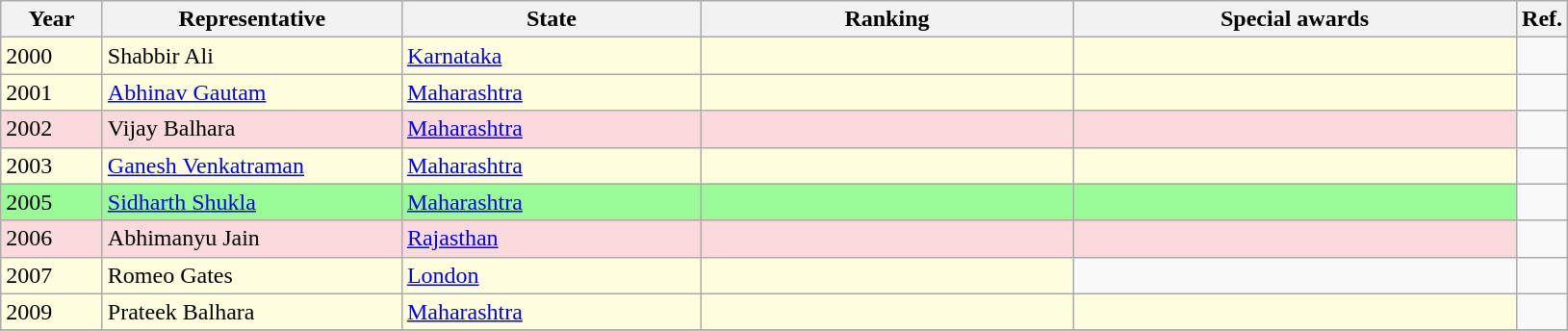<table class="wikitable">
<tr>
<th width=63>Year</th>
<th width=200>Representative</th>
<th width=200>State</th>
<th width=250>Ranking</th>
<th width=300>Special awards</th>
<th>Ref.</th>
</tr>
<tr>
<td style="background:lightyellow;">2000</td>
<td style="background:lightyellow;">Shabbir Ali</td>
<td style="background:lightyellow;"><a href='#'>Karnataka</a></td>
<td style="background:lightyellow;"></td>
<td style="background:lightyellow;"></td>
<td></td>
</tr>
<tr>
<td style="background:lightyellow;">2001</td>
<td style="background:lightyellow;"><a href='#'>Abhinav Gautam</a></td>
<td style="background:lightyellow;"><a href='#'>Maharashtra</a></td>
<td style="background:lightyellow;"></td>
<td style="background:lightyellow;"></td>
<td></td>
</tr>
<tr>
<td style="background:#fadadd;">2002</td>
<td style="background:#fadadd;">Vijay Balhara</td>
<td style="background:#fadadd;"><a href='#'>Maharashtra</a></td>
<td style="background:#fadadd;"></td>
<td style="background:#fadadd;"></td>
<td></td>
</tr>
<tr>
<td style="background:lightyellow;">2003</td>
<td style="background:lightyellow;"><a href='#'>Ganesh Venkatraman</a></td>
<td style="background:lightyellow;"><a href='#'>Maharashtra</a></td>
<td style="background:lightyellow;"></td>
<td style="background:lightyellow;"></td>
<td></td>
</tr>
<tr>
<td style="background:palegreen;">2005</td>
<td style="background:palegreen;"><a href='#'>Sidharth Shukla</a></td>
<td style="background:palegreen;"><a href='#'>Maharashtra</a></td>
<td style="background:palegreen;"></td>
<td style="background:palegreen;"></td>
<td></td>
</tr>
<tr>
<td style="background:#fadadd;">2006</td>
<td style="background:#fadadd;">Abhimanyu Jain</td>
<td style="background:#fadadd;"><a href='#'>Rajasthan</a></td>
<td style="background:#fadadd;"></td>
<td style="background:#fadadd;"></td>
<td></td>
</tr>
<tr>
<td style="background:lightyellow;">2007</td>
<td style="background:lightyellow;">Romeo Gates</td>
<td style="background:lightyellow;"><a href='#'>London</a></td>
<td style="background:lightyellow;"></td>
<td></td>
<td></td>
</tr>
<tr>
<td style="background:lightyellow;">2009</td>
<td style="background:lightyellow;">Prateek Balhara</td>
<td style="background:lightyellow;"><a href='#'>Maharashtra</a></td>
<td style="background:lightyellow;"></td>
<td style="background:lightyellow;"></td>
<td></td>
</tr>
<tr>
</tr>
</table>
